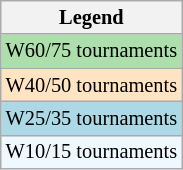<table class="wikitable" style="font-size:85%">
<tr>
<th>Legend</th>
</tr>
<tr style="background:#addfad;">
<td>W60/75 tournaments</td>
</tr>
<tr style="background:#ffe4c4;">
<td>W40/50 tournaments</td>
</tr>
<tr style="background:lightblue;">
<td>W25/35 tournaments</td>
</tr>
<tr style="background:#f0f8ff;">
<td>W10/15 tournaments</td>
</tr>
</table>
